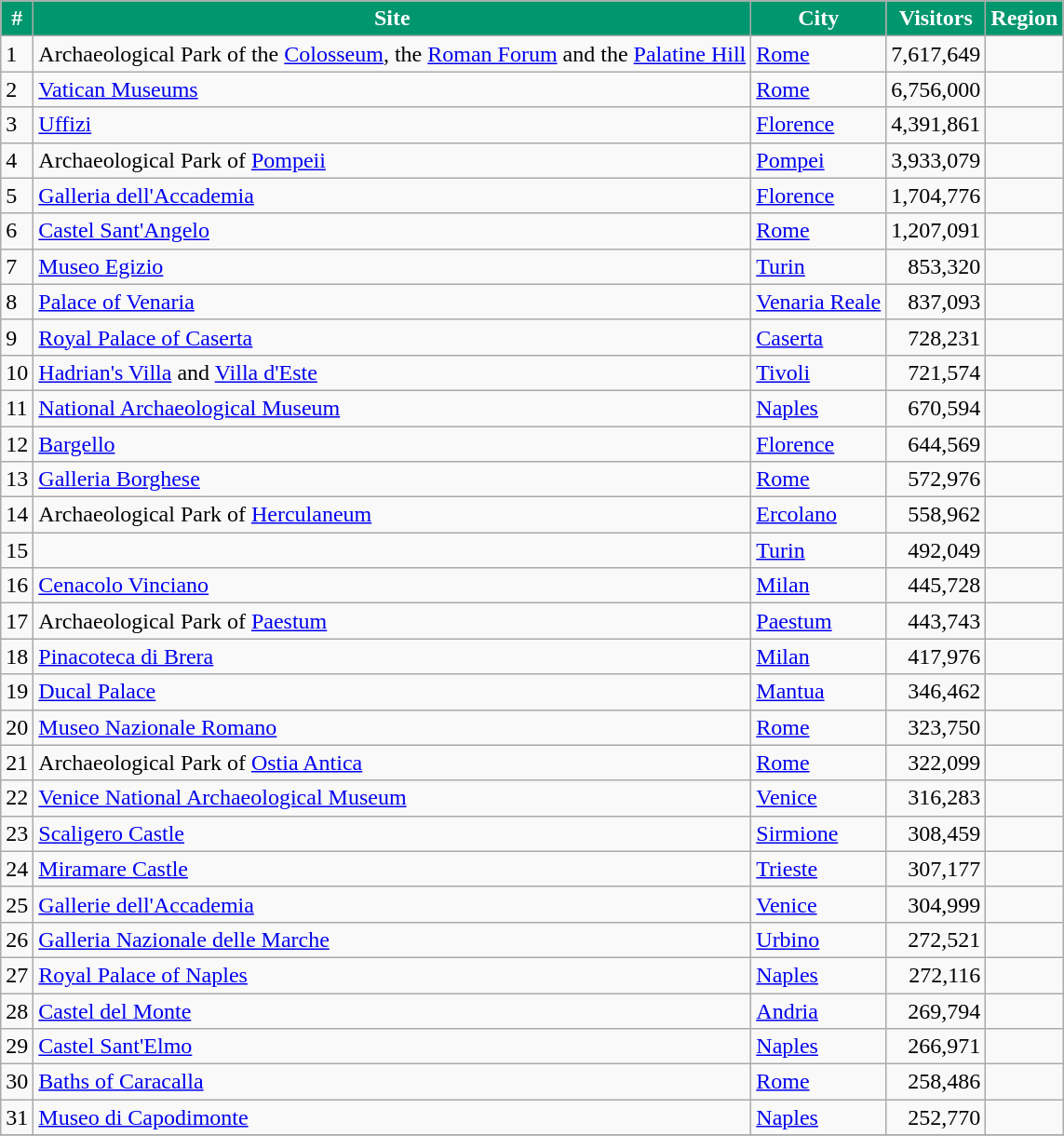<table class="wikitable sortable">
<tr style="color:white;">
<th style="background:#00966E;">#</th>
<th style="background:#00966E;">Site</th>
<th style="background:#00966E;">City</th>
<th style="background:#00966E;">Visitors</th>
<th style="background:#00966E;">Region</th>
</tr>
<tr>
<td>1</td>
<td>Archaeological Park of the <a href='#'>Colosseum</a>, the <a href='#'>Roman Forum</a> and the <a href='#'>Palatine Hill</a></td>
<td><a href='#'>Rome</a></td>
<td align=right>7,617,649</td>
<td></td>
</tr>
<tr>
<td>2</td>
<td><a href='#'>Vatican Museums</a></td>
<td><a href='#'>Rome</a></td>
<td align=right>6,756,000</td>
<td></td>
</tr>
<tr>
<td>3</td>
<td><a href='#'>Uffizi</a></td>
<td><a href='#'>Florence</a></td>
<td align=right>4,391,861</td>
<td></td>
</tr>
<tr>
<td>4</td>
<td>Archaeological Park of <a href='#'>Pompeii</a></td>
<td><a href='#'>Pompei</a></td>
<td align=right>3,933,079</td>
<td></td>
</tr>
<tr>
<td>5</td>
<td><a href='#'>Galleria dell'Accademia</a></td>
<td><a href='#'>Florence</a></td>
<td align=right>1,704,776</td>
<td></td>
</tr>
<tr>
<td>6</td>
<td><a href='#'>Castel Sant'Angelo</a></td>
<td><a href='#'>Rome</a></td>
<td align=right>1,207,091</td>
<td></td>
</tr>
<tr>
<td>7</td>
<td><a href='#'>Museo Egizio</a></td>
<td><a href='#'>Turin</a></td>
<td align=right>853,320</td>
<td></td>
</tr>
<tr>
<td>8</td>
<td><a href='#'>Palace of Venaria</a></td>
<td><a href='#'>Venaria Reale</a></td>
<td align=right>837,093</td>
<td></td>
</tr>
<tr>
<td>9</td>
<td><a href='#'>Royal Palace of Caserta</a></td>
<td><a href='#'>Caserta</a></td>
<td align=right>728,231</td>
<td></td>
</tr>
<tr>
<td>10</td>
<td><a href='#'>Hadrian's Villa</a> and <a href='#'>Villa d'Este</a></td>
<td><a href='#'>Tivoli</a></td>
<td align=right>721,574</td>
<td></td>
</tr>
<tr>
<td>11</td>
<td><a href='#'>National Archaeological Museum</a></td>
<td><a href='#'>Naples</a></td>
<td align=right>670,594</td>
<td></td>
</tr>
<tr>
<td>12</td>
<td><a href='#'>Bargello</a></td>
<td><a href='#'>Florence</a></td>
<td align=right>644,569</td>
<td></td>
</tr>
<tr>
<td>13</td>
<td><a href='#'>Galleria Borghese</a></td>
<td><a href='#'>Rome</a></td>
<td align=right>572,976</td>
<td></td>
</tr>
<tr>
<td>14</td>
<td>Archaeological Park of <a href='#'>Herculaneum</a></td>
<td><a href='#'>Ercolano</a></td>
<td align=right>558,962</td>
<td></td>
</tr>
<tr>
<td>15</td>
<td></td>
<td><a href='#'>Turin</a></td>
<td align=right>492,049</td>
<td></td>
</tr>
<tr>
<td>16</td>
<td><a href='#'>Cenacolo Vinciano</a></td>
<td><a href='#'>Milan</a></td>
<td align=right>445,728</td>
<td></td>
</tr>
<tr>
<td>17</td>
<td>Archaeological Park of <a href='#'>Paestum</a></td>
<td><a href='#'>Paestum</a></td>
<td align=right>443,743</td>
<td></td>
</tr>
<tr>
<td>18</td>
<td><a href='#'>Pinacoteca di Brera</a></td>
<td><a href='#'>Milan</a></td>
<td align=right>417,976</td>
<td></td>
</tr>
<tr>
<td>19</td>
<td><a href='#'>Ducal Palace</a></td>
<td><a href='#'>Mantua</a></td>
<td align=right>346,462</td>
<td></td>
</tr>
<tr>
<td>20</td>
<td><a href='#'>Museo Nazionale Romano</a></td>
<td><a href='#'>Rome</a></td>
<td align=right>323,750</td>
<td></td>
</tr>
<tr>
<td>21</td>
<td>Archaeological Park of <a href='#'>Ostia Antica</a></td>
<td><a href='#'>Rome</a></td>
<td align=right>322,099</td>
<td></td>
</tr>
<tr>
<td>22</td>
<td><a href='#'>Venice National Archaeological Museum</a></td>
<td><a href='#'>Venice</a></td>
<td align=right>316,283</td>
<td></td>
</tr>
<tr>
<td>23</td>
<td><a href='#'>Scaligero Castle</a></td>
<td><a href='#'>Sirmione</a></td>
<td align=right>308,459</td>
<td></td>
</tr>
<tr>
<td>24</td>
<td><a href='#'>Miramare Castle</a></td>
<td><a href='#'>Trieste</a></td>
<td align=right>307,177</td>
<td></td>
</tr>
<tr>
<td>25</td>
<td><a href='#'>Gallerie dell'Accademia</a></td>
<td><a href='#'>Venice</a></td>
<td align=right>304,999</td>
<td></td>
</tr>
<tr>
<td>26</td>
<td><a href='#'>Galleria Nazionale delle Marche</a></td>
<td><a href='#'>Urbino</a></td>
<td align=right>272,521</td>
<td></td>
</tr>
<tr>
<td>27</td>
<td><a href='#'>Royal Palace of Naples</a></td>
<td><a href='#'>Naples</a></td>
<td align=right>272,116</td>
<td></td>
</tr>
<tr>
<td>28</td>
<td><a href='#'>Castel del Monte</a></td>
<td><a href='#'>Andria</a></td>
<td align=right>269,794</td>
<td></td>
</tr>
<tr>
<td>29</td>
<td><a href='#'>Castel Sant'Elmo</a></td>
<td><a href='#'>Naples</a></td>
<td align=right>266,971</td>
<td></td>
</tr>
<tr>
<td>30</td>
<td><a href='#'>Baths of Caracalla</a></td>
<td><a href='#'>Rome</a></td>
<td align=right>258,486</td>
<td></td>
</tr>
<tr>
<td>31</td>
<td><a href='#'>Museo di Capodimonte</a></td>
<td><a href='#'>Naples</a></td>
<td align=right>252,770</td>
<td></td>
</tr>
<tr>
</tr>
</table>
